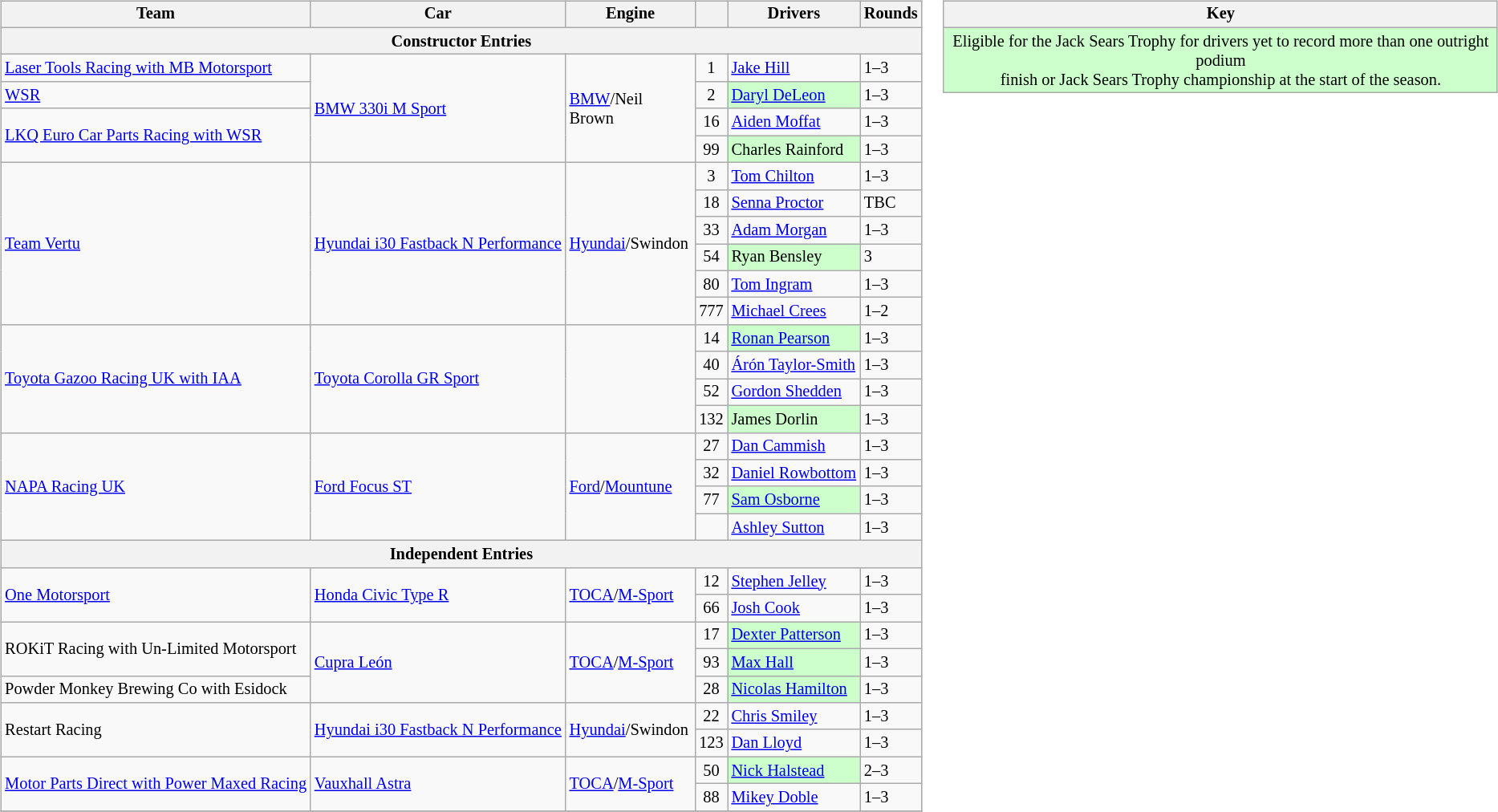<table>
<tr>
<td><br><table class="wikitable sortable" style="font-size: 85%">
<tr>
<th>Team</th>
<th>Car</th>
<th>Engine</th>
<th></th>
<th>Drivers</th>
<th>Rounds</th>
</tr>
<tr>
<th colspan=6>Constructor Entries</th>
</tr>
<tr>
<td nowrap><a href='#'>Laser Tools Racing with MB Motorsport</a></td>
<td rowspan="4"><a href='#'>BMW 330i M Sport</a></td>
<td rowspan="4"><a href='#'>BMW</a>/Neil Brown</td>
<td align="center">1</td>
<td> <a href='#'>Jake Hill</a></td>
<td>1–3</td>
</tr>
<tr>
<td><a href='#'>WSR</a></td>
<td align="center">2</td>
<td style="background:#ccffcc;"> <a href='#'>Daryl DeLeon</a></td>
<td>1–3</td>
</tr>
<tr>
<td rowspan="2" nowrap><a href='#'>LKQ Euro Car Parts Racing with WSR</a></td>
<td align="center">16</td>
<td> <a href='#'>Aiden Moffat</a></td>
<td>1–3</td>
</tr>
<tr>
<td align="center">99</td>
<td style="background:#ccffcc;"> Charles Rainford</td>
<td>1–3</td>
</tr>
<tr>
<td rowspan="6"><a href='#'>Team Vertu</a></td>
<td rowspan="6" nowrap><a href='#'>Hyundai i30 Fastback N Performance</a></td>
<td rowspan="6" nowrap><a href='#'>Hyundai</a>/Swindon</td>
<td align="center">3</td>
<td> <a href='#'>Tom Chilton</a></td>
<td>1–3</td>
</tr>
<tr>
<td align="center">18</td>
<td> <a href='#'>Senna Proctor</a></td>
<td>TBC</td>
</tr>
<tr>
<td align="center">33</td>
<td nowrap> <a href='#'>Adam Morgan</a></td>
<td>1–3</td>
</tr>
<tr>
<td align="center">54</td>
<td style="background:#ccffcc;"> Ryan Bensley</td>
<td>3</td>
</tr>
<tr>
<td align="center">80</td>
<td> <a href='#'>Tom Ingram</a></td>
<td>1–3</td>
</tr>
<tr>
<td align="center">777</td>
<td> <a href='#'>Michael Crees</a></td>
<td>1–2</td>
</tr>
<tr>
<td rowspan="4"><a href='#'>Toyota Gazoo Racing UK with IAA</a></td>
<td rowspan="4"><a href='#'>Toyota Corolla GR Sport</a></td>
<td rowspan="4"></td>
<td align="center">14</td>
<td style="background:#ccffcc;"> <a href='#'>Ronan Pearson</a></td>
<td>1–3</td>
</tr>
<tr>
<td align="center">40</td>
<td nowrap> <a href='#'>Árón Taylor-Smith</a></td>
<td>1–3</td>
</tr>
<tr>
<td align="center">52</td>
<td> <a href='#'>Gordon Shedden</a></td>
<td>1–3</td>
</tr>
<tr>
<td align="center">132</td>
<td style="background:#ccffcc;"> James Dorlin</td>
<td>1–3</td>
</tr>
<tr>
<td rowspan="4"><a href='#'>NAPA Racing UK</a></td>
<td rowspan="4"><a href='#'>Ford Focus ST</a></td>
<td rowspan="4"><a href='#'>Ford</a>/<a href='#'>Mountune</a></td>
<td align="center">27</td>
<td nowrap> <a href='#'>Dan Cammish</a></td>
<td>1–3</td>
</tr>
<tr>
<td align="center">32</td>
<td nowrap> <a href='#'>Daniel Rowbottom</a></td>
<td>1–3</td>
</tr>
<tr>
<td align="center">77</td>
<td style="background:#ccffcc;"> <a href='#'>Sam Osborne</a></td>
<td>1–3</td>
</tr>
<tr>
<td align="center"></td>
<td> <a href='#'>Ashley Sutton</a></td>
<td>1–3</td>
</tr>
<tr>
<th colspan=6>Independent Entries</th>
</tr>
<tr>
<td rowspan="2"><a href='#'>One Motorsport</a></td>
<td rowspan="2"><a href='#'>Honda Civic Type R</a></td>
<td rowspan="2"><a href='#'>TOCA</a>/<a href='#'>M-Sport</a></td>
<td align="center">12</td>
<td> <a href='#'>Stephen Jelley</a></td>
<td>1–3</td>
</tr>
<tr>
<td align="center">66</td>
<td> <a href='#'>Josh Cook</a></td>
<td>1–3</td>
</tr>
<tr>
<td rowspan="2">ROKiT Racing with Un-Limited Motorsport</td>
<td rowspan="3"><a href='#'>Cupra León</a></td>
<td rowspan="3"><a href='#'>TOCA</a>/<a href='#'>M-Sport</a></td>
<td align="center">17</td>
<td style="background:#ccffcc;" nowrap> <a href='#'>Dexter Patterson</a></td>
<td>1–3</td>
</tr>
<tr>
<td align="center">93</td>
<td style="background:#ccffcc;"> <a href='#'>Max Hall</a></td>
<td>1–3</td>
</tr>
<tr>
<td>Powder Monkey Brewing Co with Esidock</td>
<td align="center">28</td>
<td style="background:#ccffcc;"> <a href='#'>Nicolas Hamilton</a></td>
<td>1–3</td>
</tr>
<tr>
<td rowspan="2">Restart Racing</td>
<td rowspan="2" nowrap><a href='#'>Hyundai i30 Fastback N Performance</a></td>
<td rowspan="2"><a href='#'>Hyundai</a>/Swindon</td>
<td align="center">22</td>
<td> <a href='#'>Chris Smiley</a></td>
<td>1–3</td>
</tr>
<tr>
<td align="center">123</td>
<td> <a href='#'>Dan Lloyd</a></td>
<td>1–3</td>
</tr>
<tr>
<td rowspan="2" nowrap><a href='#'>Motor Parts Direct with Power Maxed Racing</a></td>
<td rowspan="2"><a href='#'>Vauxhall Astra</a></td>
<td rowspan="2"><a href='#'>TOCA</a>/<a href='#'>M-Sport</a></td>
<td align="center">50</td>
<td style="background:#ccffcc;"> <a href='#'>Nick Halstead</a></td>
<td>2–3</td>
</tr>
<tr>
<td align="center">88</td>
<td> <a href='#'>Mikey Doble</a></td>
<td>1–3</td>
</tr>
<tr>
</tr>
</table>
</td>
<td valign="top"><br><table class="wikitable" style="font-size: 85%;">
<tr>
<th>Key</th>
</tr>
<tr style="background:#ccffcc;">
<td align="center">Eligible for the Jack Sears Trophy for drivers yet to record more than one outright podium <br> finish or Jack Sears Trophy championship at the start of the season.</td>
</tr>
</table>
</td>
</tr>
</table>
